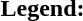<table class="toccolours" style="font-size:100%; white-space:nowrap;">
<tr>
<td><strong>Legend:</strong></td>
<td>      </td>
</tr>
<tr>
<td></td>
</tr>
<tr>
<td></td>
</tr>
</table>
